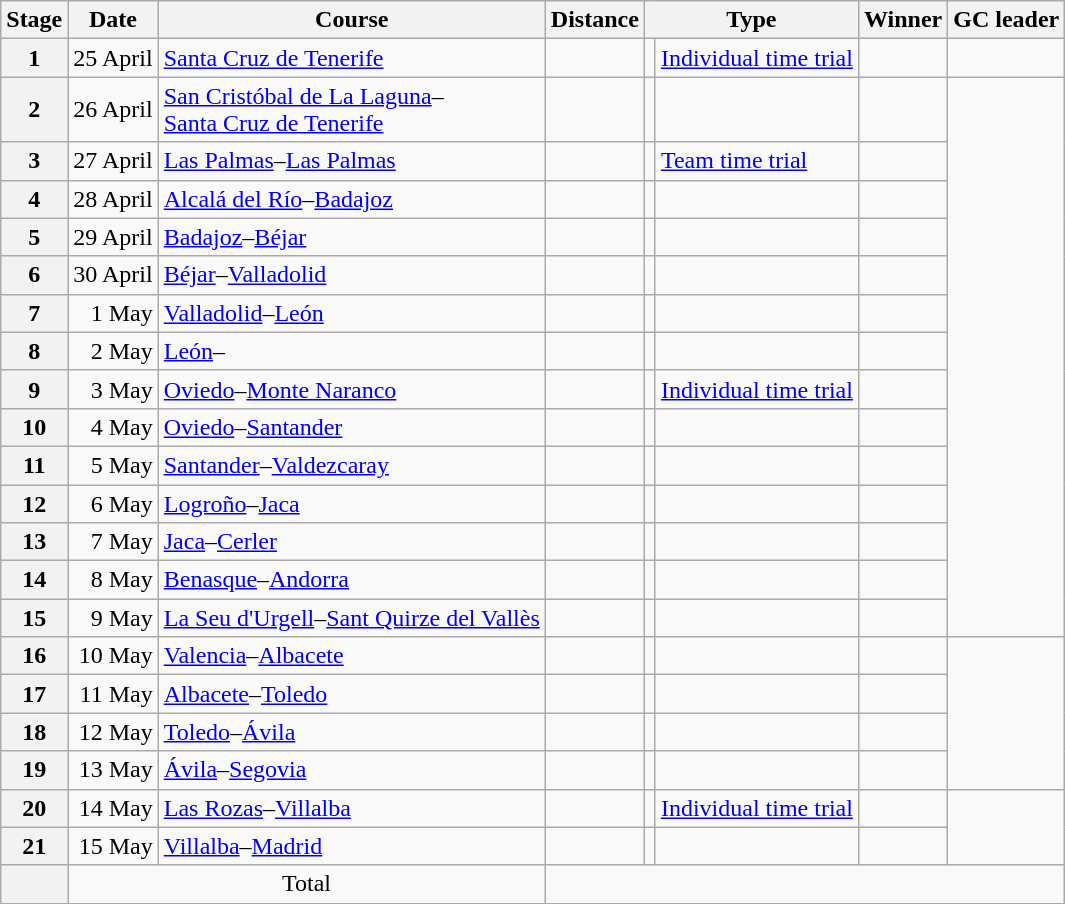<table class="wikitable">
<tr>
<th scope="col">Stage</th>
<th scope="col">Date</th>
<th scope="col">Course</th>
<th scope="col">Distance</th>
<th scope="col" colspan="2">Type</th>
<th scope="col">Winner</th>
<th scope="col">GC leader</th>
</tr>
<tr>
<th scope="row">1</th>
<td align="right">25 April</td>
<td><a href='#'>Santa Cruz de Tenerife</a></td>
<td align="right"></td>
<td></td>
<td><a href='#'>Individual time trial</a></td>
<td></td>
<td></td>
</tr>
<tr>
<th scope="row">2</th>
<td align="right">26 April</td>
<td><a href='#'>San Cristóbal de La Laguna</a>–<br><a href='#'>Santa Cruz de Tenerife</a></td>
<td align="right"></td>
<td></td>
<td></td>
<td></td>
<td rowspan=14></td>
</tr>
<tr>
<th scope="row">3</th>
<td align="right">27 April</td>
<td><a href='#'>Las Palmas</a>–<a href='#'>Las Palmas</a></td>
<td align="right"></td>
<td></td>
<td><a href='#'>Team time trial</a></td>
<td></td>
</tr>
<tr>
<th scope="row">4</th>
<td align="right">28 April</td>
<td><a href='#'>Alcalá del Río</a>–<a href='#'>Badajoz</a></td>
<td align="right"></td>
<td></td>
<td></td>
<td></td>
</tr>
<tr>
<th scope="row">5</th>
<td align="right">29 April</td>
<td><a href='#'>Badajoz</a>–<a href='#'>Béjar</a></td>
<td align="right"></td>
<td></td>
<td></td>
<td></td>
</tr>
<tr>
<th scope="row">6</th>
<td align="right">30 April</td>
<td><a href='#'>Béjar</a>–<a href='#'>Valladolid</a></td>
<td align="right"></td>
<td></td>
<td></td>
<td></td>
</tr>
<tr>
<th scope="row">7</th>
<td align="right">1 May</td>
<td><a href='#'>Valladolid</a>–<a href='#'>León</a></td>
<td align="right"></td>
<td></td>
<td></td>
<td></td>
</tr>
<tr>
<th scope="row">8</th>
<td align="right">2 May</td>
<td><a href='#'>León</a>–</td>
<td align="right"></td>
<td></td>
<td></td>
<td></td>
</tr>
<tr>
<th scope="row">9</th>
<td align="right">3 May</td>
<td><a href='#'>Oviedo</a>–<a href='#'>Monte Naranco</a></td>
<td align="right"></td>
<td></td>
<td><a href='#'>Individual time trial</a></td>
<td></td>
</tr>
<tr>
<th scope="row">10</th>
<td align="right">4 May</td>
<td><a href='#'>Oviedo</a>–<a href='#'>Santander</a></td>
<td align="right"></td>
<td></td>
<td></td>
<td></td>
</tr>
<tr>
<th scope="row">11</th>
<td align="right">5 May</td>
<td><a href='#'>Santander</a>–<a href='#'>Valdezcaray</a></td>
<td align="right"></td>
<td></td>
<td></td>
<td></td>
</tr>
<tr>
<th scope="row">12</th>
<td align="right">6 May</td>
<td><a href='#'>Logroño</a>–<a href='#'>Jaca</a></td>
<td align="right"></td>
<td></td>
<td></td>
<td></td>
</tr>
<tr>
<th scope="row">13</th>
<td align="right">7 May</td>
<td><a href='#'>Jaca</a>–<a href='#'>Cerler</a></td>
<td align="right"></td>
<td></td>
<td></td>
<td></td>
</tr>
<tr>
<th scope="row">14</th>
<td align="right">8 May</td>
<td><a href='#'>Benasque</a>–<a href='#'>Andorra</a></td>
<td align="right"></td>
<td></td>
<td></td>
<td></td>
</tr>
<tr>
<th scope="row">15</th>
<td align="right">9 May</td>
<td><a href='#'>La Seu d'Urgell</a>–<a href='#'>Sant Quirze del Vallès</a></td>
<td align="right"></td>
<td></td>
<td></td>
<td></td>
</tr>
<tr>
<th scope="row">16</th>
<td align="right">10 May</td>
<td><a href='#'>Valencia</a>–<a href='#'>Albacete</a></td>
<td align="right"></td>
<td></td>
<td></td>
<td></td>
<td rowspan=4></td>
</tr>
<tr>
<th scope="row">17</th>
<td align="right">11 May</td>
<td><a href='#'>Albacete</a>–<a href='#'>Toledo</a></td>
<td align="right"></td>
<td></td>
<td></td>
<td></td>
</tr>
<tr>
<th scope="row">18</th>
<td align="right">12 May</td>
<td><a href='#'>Toledo</a>–<a href='#'>Ávila</a></td>
<td align="right"></td>
<td></td>
<td></td>
<td></td>
</tr>
<tr>
<th scope="row">19</th>
<td align="right">13 May</td>
<td><a href='#'>Ávila</a>–<a href='#'>Segovia</a></td>
<td align="right"></td>
<td></td>
<td></td>
<td></td>
</tr>
<tr>
<th scope="row">20</th>
<td align="right">14 May</td>
<td><a href='#'>Las Rozas</a>–<a href='#'>Villalba</a></td>
<td align="right"></td>
<td></td>
<td><a href='#'>Individual time trial</a></td>
<td></td>
<td rowspan=2></td>
</tr>
<tr>
<th scope="row">21</th>
<td align="right">15 May</td>
<td><a href='#'>Villalba</a>–<a href='#'>Madrid</a></td>
<td align="right"></td>
<td></td>
<td></td>
<td></td>
</tr>
<tr>
<th scope="row"></th>
<td colspan="2" style="text-align:center">Total</td>
<td colspan="5" style="text-align:center"></td>
</tr>
</table>
